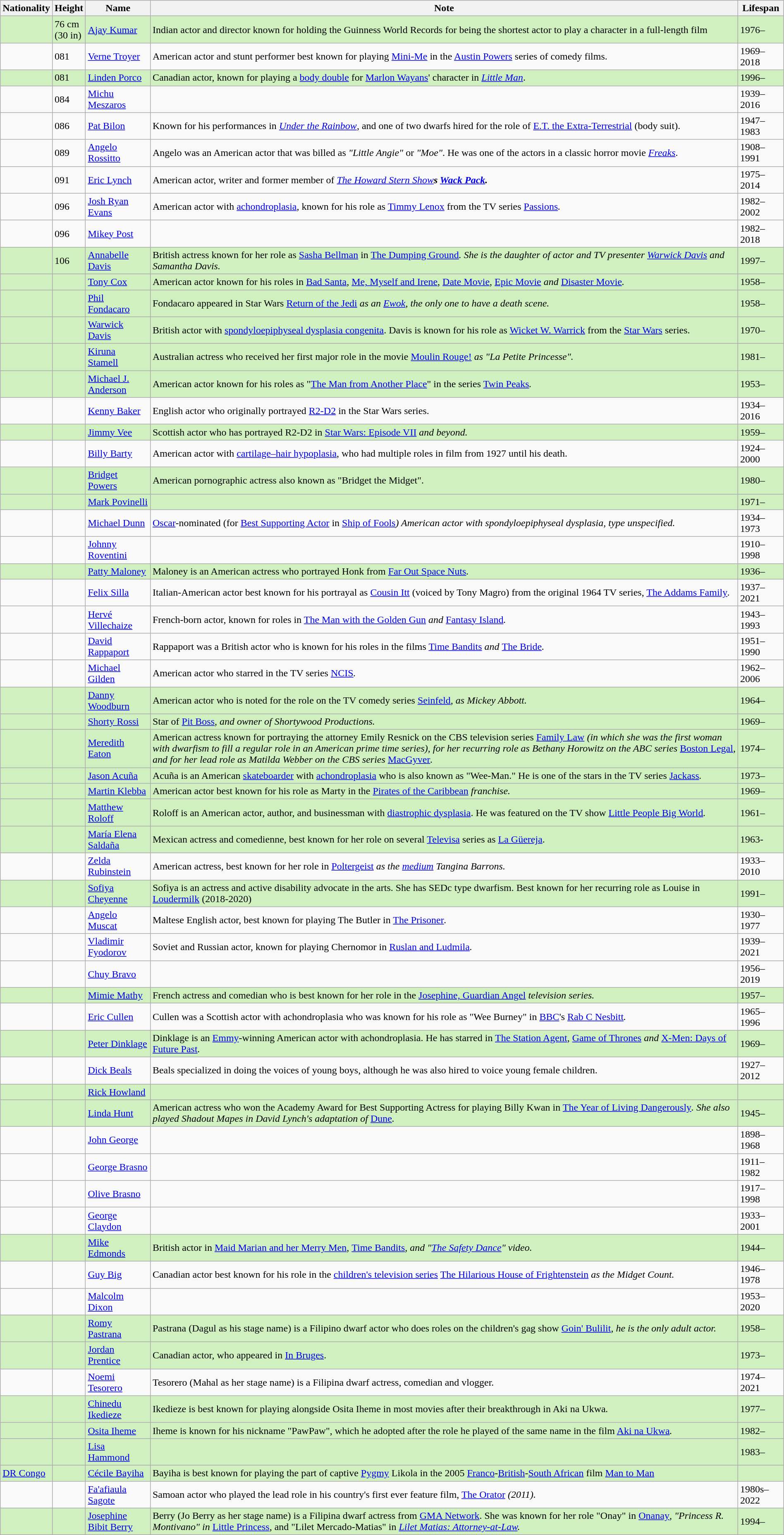<table class="wikitable sortable" style="width:100%;">
<tr>
<th>Nationality</th>
<th>Height</th>
<th>Name</th>
<th scope="col" class="unsortable">Note</th>
<th>Lifespan</th>
</tr>
<tr style="background:#d0f0c0;">
<td></td>
<td>76 cm<br>(30 in)</td>
<td><a href='#'>Ajay Kumar</a></td>
<td>Indian actor and director known for holding the Guinness World Records for being the shortest actor to play a character in a full-length film</td>
<td>1976–</td>
</tr>
<tr>
<td></td>
<td><span>081</span> </td>
<td><a href='#'>Verne Troyer</a></td>
<td>American actor and stunt performer best known for playing <a href='#'>Mini-Me</a> in the <a href='#'>Austin Powers</a> series of comedy films.</td>
<td>1969–2018</td>
</tr>
<tr style="background:#d0f0c0;">
<td></td>
<td><span>081</span> </td>
<td><a href='#'>Linden Porco</a></td>
<td>Canadian actor, known for playing a <a href='#'>body double</a> for <a href='#'>Marlon Wayans</a>' character in <em><a href='#'>Little Man</a></em>.</td>
<td>1996–</td>
</tr>
<tr>
<td></td>
<td><span>084</span> </td>
<td><a href='#'>Michu Meszaros</a></td>
<td></td>
<td>1939–2016</td>
</tr>
<tr>
<td></td>
<td><span>086</span> </td>
<td><a href='#'>Pat Bilon</a></td>
<td>Known for his performances in <em><a href='#'>Under the Rainbow</a></em>, and one of two dwarfs hired for the role of <a href='#'>E.T. the Extra-Terrestrial</a> (body suit).</td>
<td>1947–1983</td>
</tr>
<tr>
<td></td>
<td><span>089</span> </td>
<td><a href='#'>Angelo Rossitto</a></td>
<td>Angelo was an American actor that was billed as <em>"Little Angie"</em> or <em>"Moe"</em>. He was one of the actors in a classic horror movie <em><a href='#'>Freaks</a></em>.</td>
<td>1908–1991</td>
</tr>
<tr>
<td></td>
<td><span>091</span> </td>
<td><a href='#'>Eric Lynch</a></td>
<td>American actor, writer and former member of <em><a href='#'>The Howard Stern Show</a><strong>s <a href='#'>Wack Pack</a>.</td>
<td>1975–2014</td>
</tr>
<tr>
<td></td>
<td><span>096</span> </td>
<td><a href='#'>Josh Ryan Evans</a></td>
<td>American actor with <a href='#'>achondroplasia</a>, known for his role as <a href='#'>Timmy Lenox</a> from the TV series </em><a href='#'>Passions</a><em>.</td>
<td>1982–2002</td>
</tr>
<tr>
<td></td>
<td><span>096</span> </td>
<td><a href='#'>Mikey Post</a></td>
<td></td>
<td>1982–2018</td>
</tr>
<tr style="background:#d0f0c0;">
<td></td>
<td><span>106</span> </td>
<td><a href='#'>Annabelle Davis</a></td>
<td>British actress known for her role as <a href='#'>Sasha Bellman</a> in </em><a href='#'>The Dumping Ground</a><em>. She is the daughter of actor and TV presenter <a href='#'>Warwick Davis</a> and Samantha Davis.</td>
<td>1997–</td>
</tr>
<tr style="background:#d0f0c0;">
<td></td>
<td></td>
<td><a href='#'>Tony Cox</a></td>
<td>American actor known for his roles in </em><a href='#'>Bad Santa</a><em>, </em><a href='#'>Me, Myself and Irene</a>,<em> </em><a href='#'>Date Movie</a>,<em> </em><a href='#'>Epic Movie</a><em> and </em><a href='#'>Disaster Movie</a><em>.</td>
<td>1958–</td>
</tr>
<tr style="background:#d0f0c0;">
<td></td>
<td></td>
<td><a href='#'>Phil Fondacaro</a></td>
<td>Fondacaro appeared in Star Wars </em><a href='#'>Return of the Jedi</a><em> as an <a href='#'>Ewok</a>, the only one to have a death scene.</td>
<td>1958–</td>
</tr>
<tr style="background:#d0f0c0;">
<td></td>
<td></td>
<td><a href='#'>Warwick Davis</a></td>
<td>British actor with <a href='#'>spondyloepiphyseal dysplasia congenita</a>. Davis is known for his role as <a href='#'>Wicket W. Warrick</a> from the <a href='#'>Star Wars</a> series.</td>
<td>1970–</td>
</tr>
<tr style="background:#d0f0c0;">
<td></td>
<td></td>
<td><a href='#'>Kiruna Stamell</a></td>
<td>Australian actress who received her first major role in the movie </em><a href='#'>Moulin Rouge!</a><em> as "La Petite Princesse".</td>
<td>1981–</td>
</tr>
<tr style="background:#d0f0c0;">
<td></td>
<td></td>
<td><a href='#'>Michael J. Anderson</a></td>
<td>American actor known for his roles as "<a href='#'>The Man from Another Place</a>" in the series </em><a href='#'>Twin Peaks</a><em>.</td>
<td>1953–</td>
</tr>
<tr>
<td></td>
<td></td>
<td><a href='#'>Kenny Baker</a></td>
<td>English actor who originally portrayed <a href='#'>R2-D2</a> in the Star Wars series.</td>
<td>1934–2016</td>
</tr>
<tr style="background:#d0f0c0;">
<td></td>
<td></td>
<td><a href='#'>Jimmy Vee</a></td>
<td>Scottish actor who has portrayed R2-D2 in </em><a href='#'>Star Wars: Episode VII</a><em> and beyond.</td>
<td>1959–</td>
</tr>
<tr>
<td></td>
<td></td>
<td><a href='#'>Billy Barty</a></td>
<td>American actor with <a href='#'>cartilage–hair hypoplasia</a>, who had multiple roles in film from 1927 until his death.</td>
<td>1924–2000</td>
</tr>
<tr style="background:#d0f0c0;">
<td></td>
<td></td>
<td><a href='#'>Bridget Powers</a></td>
<td>American pornographic actress also known as "Bridget the Midget".</td>
<td>1980–</td>
</tr>
<tr style="background:#d0f0c0;">
<td></td>
<td></td>
<td><a href='#'>Mark Povinelli</a></td>
<td></td>
<td>1971–</td>
</tr>
<tr>
<td></td>
<td></td>
<td><a href='#'>Michael Dunn</a></td>
<td><a href='#'>Oscar</a>-nominated (for <a href='#'>Best Supporting Actor</a> in </em><a href='#'>Ship of Fools</a><em>) American actor with spondyloepiphyseal dysplasia, type unspecified.</td>
<td>1934–1973</td>
</tr>
<tr>
<td></td>
<td></td>
<td><a href='#'>Johnny Roventini</a></td>
<td></td>
<td>1910–1998</td>
</tr>
<tr style="background:#d0f0c0;">
<td></td>
<td></td>
<td><a href='#'>Patty Maloney</a></td>
<td>Maloney is an American actress who portrayed Honk from </em><a href='#'>Far Out Space Nuts</a><em>.</td>
<td>1936–</td>
</tr>
<tr>
<td></td>
<td></td>
<td><a href='#'>Felix Silla</a></td>
<td>Italian-American actor best known for his portrayal as <a href='#'>Cousin Itt</a> (voiced by Tony Magro) from the original 1964 TV series, </em><a href='#'>The Addams Family</a><em>.</td>
<td>1937–2021</td>
</tr>
<tr>
<td></td>
<td></td>
<td><a href='#'>Hervé Villechaize</a></td>
<td>French-born actor, known for roles in </em><a href='#'>The Man with the Golden Gun</a><em> and </em><a href='#'>Fantasy Island</a><em>.</td>
<td>1943–1993</td>
</tr>
<tr>
<td></td>
<td></td>
<td><a href='#'>David Rappaport</a></td>
<td>Rappaport was a British actor who is known for his roles in the films </em><a href='#'>Time Bandits</a><em> and </em><a href='#'>The Bride</a><em>.</td>
<td>1951–1990</td>
</tr>
<tr>
<td></td>
<td></td>
<td><a href='#'>Michael Gilden</a></td>
<td>American actor who starred in the TV series </em><a href='#'>NCIS</a><em>.</td>
<td>1962–2006</td>
</tr>
<tr style="background:#d0f0c0;">
<td></td>
<td></td>
<td><a href='#'>Danny Woodburn</a></td>
<td>American actor who is noted for the role on the TV comedy series </em><a href='#'>Seinfeld</a><em>, as Mickey Abbott.</td>
<td>1964–</td>
</tr>
<tr style="background:#d0f0c0;">
<td></td>
<td></td>
<td><a href='#'>Shorty Rossi</a></td>
<td>Star of </em><a href='#'>Pit Boss</a><em>, and owner of Shortywood Productions.</td>
<td>1969–</td>
</tr>
<tr style="background:#d0f0c0;">
<td></td>
<td></td>
<td><a href='#'>Meredith Eaton</a></td>
<td>American actress known for portraying the attorney Emily Resnick on the CBS television series </em><a href='#'>Family Law</a><em> (in which she was the first woman with dwarfism to fill a regular role in an American prime time series), for her recurring role as Bethany Horowitz on the ABC series </em><a href='#'>Boston Legal</a><em>, and for her lead role as Matilda Webber on the CBS series </em><a href='#'>MacGyver</a><em>.</td>
<td>1974–</td>
</tr>
<tr style="background:#d0f0c0;">
<td></td>
<td></td>
<td><a href='#'>Jason Acuña</a></td>
<td>Acuña is an American <a href='#'>skateboarder</a> with <a href='#'>achondroplasia</a> who is also known as "Wee-Man." He is one of the stars in the TV series </em><a href='#'>Jackass</a><em>.</td>
<td>1973–</td>
</tr>
<tr style="background:#d0f0c0;">
<td></td>
<td></td>
<td><a href='#'>Martin Klebba</a></td>
<td>American actor best known for his role as Marty in the </em><a href='#'>Pirates of the Caribbean</a><em> franchise.</td>
<td>1969–</td>
</tr>
<tr style="background:#d0f0c0;">
<td></td>
<td></td>
<td><a href='#'>Matthew Roloff</a></td>
<td>Roloff is an American actor, author, and businessman with <a href='#'>diastrophic dysplasia</a>. He was featured on the TV show </em><a href='#'>Little People Big World</a><em>.</td>
<td>1961–</td>
</tr>
<tr style="background:#d0f0c0;">
<td></td>
<td></td>
<td><a href='#'>María Elena Saldaña</a></td>
<td>Mexican actress and comedienne, best known for her role on several <a href='#'>Televisa</a> series as <a href='#'>La Güereja</a>.</td>
<td>1963-</td>
</tr>
<tr>
<td></td>
<td></td>
<td><a href='#'>Zelda Rubinstein</a></td>
<td>American actress, best known for her role in </em><a href='#'>Poltergeist</a><em> as the <a href='#'>medium</a> Tangina Barrons.</td>
<td>1933–2010</td>
</tr>
<tr style="background:#d0f0c0;">
<td></td>
<td></td>
<td><a href='#'>Sofiya Cheyenne</a></td>
<td>Sofiya is an actress and active disability advocate in the arts. She has SEDc type dwarfism. Best known for her recurring role as Louise in <a href='#'>Loudermilk</a> (2018-2020)</td>
<td>1991–</td>
</tr>
<tr>
<td></td>
<td></td>
<td><a href='#'>Angelo Muscat</a></td>
<td>Maltese English actor, best known for playing The Butler in </em><a href='#'>The Prisoner</a><em>.</td>
<td>1930–1977</td>
</tr>
<tr>
<td></td>
<td></td>
<td><a href='#'>Vladimir Fyodorov</a></td>
<td>Soviet and Russian actor, known for playing Chernomor in </em><a href='#'>Ruslan and Ludmila</a><em>.</td>
<td>1939–2021</td>
</tr>
<tr>
<td></td>
<td></td>
<td><a href='#'>Chuy Bravo</a></td>
<td></td>
<td>1956–2019</td>
</tr>
<tr style="background:#d0f0c0;">
<td></td>
<td></td>
<td><a href='#'>Mimie Mathy</a></td>
<td>French actress and comedian who is best known for her role in the </em><a href='#'>Josephine, Guardian Angel</a><em> television series.</td>
<td>1957–</td>
</tr>
<tr>
<td></td>
<td></td>
<td><a href='#'>Eric Cullen</a></td>
<td>Cullen was a Scottish actor with achondroplasia who was known for his role as "Wee Burney" in <a href='#'>BBC</a>'s </em><a href='#'>Rab C Nesbitt</a><em>.</td>
<td>1965–1996</td>
</tr>
<tr style="background:#d0f0c0;">
<td></td>
<td></td>
<td><a href='#'>Peter Dinklage</a></td>
<td>Dinklage is an <a href='#'>Emmy</a>-winning American actor with achondroplasia. He has starred in </em><a href='#'>The Station Agent</a><em>, </em><a href='#'>Game of Thrones</a><em> and </em><a href='#'>X-Men: Days of Future Past</a><em>.</td>
<td>1969–</td>
</tr>
<tr>
<td></td>
<td></td>
<td><a href='#'>Dick Beals</a></td>
<td>Beals specialized in doing the voices of young boys, although he was also hired to voice young female children.</td>
<td>1927–2012</td>
</tr>
<tr style="background:#d0f0c0;">
<td></td>
<td></td>
<td><a href='#'>Rick Howland</a></td>
<td></td>
<td></td>
</tr>
<tr style="background:#d0f0c0;">
<td></td>
<td></td>
<td><a href='#'>Linda Hunt</a></td>
<td>American actress who won the Academy Award for Best Supporting Actress for playing Billy Kwan in </em><a href='#'>The Year of Living Dangerously</a><em>. She also played Shadout Mapes in David Lynch's adaptation of </em><a href='#'>Dune</a><em>.</td>
<td>1945–</td>
</tr>
<tr>
<td></td>
<td></td>
<td><a href='#'>John George</a></td>
<td></td>
<td>1898–1968</td>
</tr>
<tr>
<td></td>
<td></td>
<td><a href='#'>George Brasno</a></td>
<td></td>
<td>1911–1982</td>
</tr>
<tr>
<td></td>
<td></td>
<td><a href='#'>Olive Brasno</a></td>
<td></td>
<td>1917–1998</td>
</tr>
<tr>
<td></td>
<td></td>
<td><a href='#'>George Claydon</a></td>
<td></td>
<td>1933–2001</td>
</tr>
<tr style="background:#d0f0c0;">
<td></td>
<td> </td>
<td><a href='#'>Mike Edmonds</a></td>
<td>British actor in </em><a href='#'>Maid Marian and her Merry Men</a><em>, </em><a href='#'>Time Bandits</a><em>, and "<a href='#'>The Safety Dance</a>" video.</td>
<td>1944–</td>
</tr>
<tr>
<td></td>
<td></td>
<td><a href='#'>Guy Big</a></td>
<td>Canadian actor best known for his role in the <a href='#'>children's television series</a> </em><a href='#'>The Hilarious House of Frightenstein</a><em> as the Midget Count.</td>
<td>1946–1978</td>
</tr>
<tr>
<td></td>
<td></td>
<td><a href='#'>Malcolm Dixon</a></td>
<td></td>
<td>1953–2020</td>
</tr>
<tr style="background:#d0f0c0;">
<td></td>
<td></td>
<td><a href='#'>Romy Pastrana</a></td>
<td>Pastrana (Dagul as his stage name) is a Filipino dwarf actor who does roles on the children's gag show </em><a href='#'>Goin' Bulilit</a><em>, he is the only adult actor.</td>
<td>1958–</td>
</tr>
<tr style="background:#d0f0c0;">
<td></td>
<td> </td>
<td><a href='#'>Jordan Prentice</a></td>
<td>Canadian actor, who appeared in </em><a href='#'>In Bruges</a>.<em></td>
<td>1973–</td>
</tr>
<tr>
<td></td>
<td></td>
<td><a href='#'>Noemi Tesorero</a></td>
<td>Tesorero (Mahal as her stage name) is a Filipina dwarf actress, comedian and vlogger.</td>
<td>1974–2021</td>
</tr>
<tr style="background:#d0f0c0;">
<td></td>
<td> </td>
<td><a href='#'>Chinedu Ikedieze</a></td>
<td>Ikedieze is best known for playing alongside Osita Iheme in most movies after their breakthrough in </em>Aki na Ukwa<em>.</td>
<td>1977–</td>
</tr>
<tr style="background:#d0f0c0;">
<td></td>
<td> </td>
<td><a href='#'>Osita Iheme</a></td>
<td>Iheme is known for his nickname "PawPaw", which he adopted after the role he played of the same name in the film </em><a href='#'>Aki na Ukwa</a><em>.</td>
<td>1982–</td>
</tr>
<tr style="background:#d0f0c0;">
<td></td>
<td></td>
<td><a href='#'>Lisa Hammond</a></td>
<td></td>
<td>1983–</td>
</tr>
<tr style="background:#d0f0c0;">
<td> <a href='#'>DR Congo</a></td>
<td></td>
<td><a href='#'>Cécile Bayiha</a></td>
<td>Bayiha is best known for playing the part of captive <a href='#'>Pygmy</a> Likola in the 2005 <a href='#'>Franco</a>-<a href='#'>British</a>-<a href='#'>South African</a> film </em><a href='#'>Man to Man</a><em></td>
<td></td>
</tr>
<tr>
<td></td>
<td></td>
<td><a href='#'>Fa'afiaula Sagote</a></td>
<td>Samoan actor who played the lead role in his country's first ever feature film, </em><a href='#'>The Orator</a><em> (2011). </td>
<td>1980s–2022</td>
</tr>
<tr style="background:#d0f0c0;">
<td></td>
<td></td>
<td><a href='#'>Josephine Bibit Berry</a></td>
<td>Berry (Jo Berry as her stage name) is a Filipina dwarf actress from <a href='#'>GMA Network</a>. She was known for her role "Onay" in </em><a href='#'>Onanay</a><em>, "Princess R. Montivano" in </em><a href='#'>Little Princess</a>, and "Lilet Mercado-Matias" in <em><a href='#'>Lilet Matias: Attorney-at-Law</a>.</td>
<td>1994–</td>
</tr>
</table>
